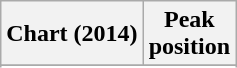<table class="wikitable sortable plainrowheaders" style="text-align:center">
<tr>
<th scope=col>Chart (2014)</th>
<th scope=col>Peak<br>position</th>
</tr>
<tr>
</tr>
<tr>
</tr>
<tr>
</tr>
<tr>
</tr>
<tr>
</tr>
<tr>
</tr>
<tr>
</tr>
</table>
